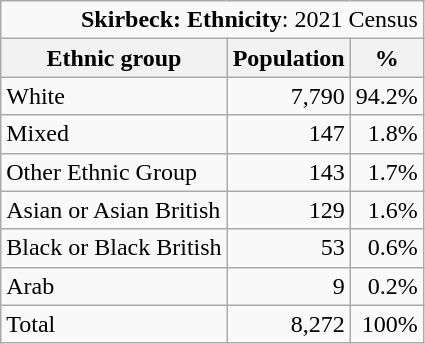<table class="wikitable">
<tr>
<td colspan="14" style="text-align:right;"><strong>Skirbeck: Ethnicity</strong>: 2021 Census</td>
</tr>
<tr>
<th>Ethnic group</th>
<th>Population</th>
<th>%</th>
</tr>
<tr>
<td>White</td>
<td style="text-align:right;">7,790</td>
<td style="text-align:right;">94.2%</td>
</tr>
<tr>
<td>Mixed</td>
<td style="text-align:right;">147</td>
<td style="text-align:right;">1.8%</td>
</tr>
<tr>
<td>Other Ethnic Group</td>
<td style="text-align:right;">143</td>
<td style="text-align:right;">1.7%</td>
</tr>
<tr>
<td>Asian or Asian British</td>
<td style="text-align:right;">129</td>
<td style="text-align:right;">1.6%</td>
</tr>
<tr>
<td>Black or Black British</td>
<td style="text-align:right;">53</td>
<td style="text-align:right;">0.6%</td>
</tr>
<tr>
<td>Arab</td>
<td style="text-align:right;">9</td>
<td style="text-align:right;">0.2%</td>
</tr>
<tr>
<td>Total</td>
<td style="text-align:right;">8,272</td>
<td style="text-align:right;">100%</td>
</tr>
</table>
